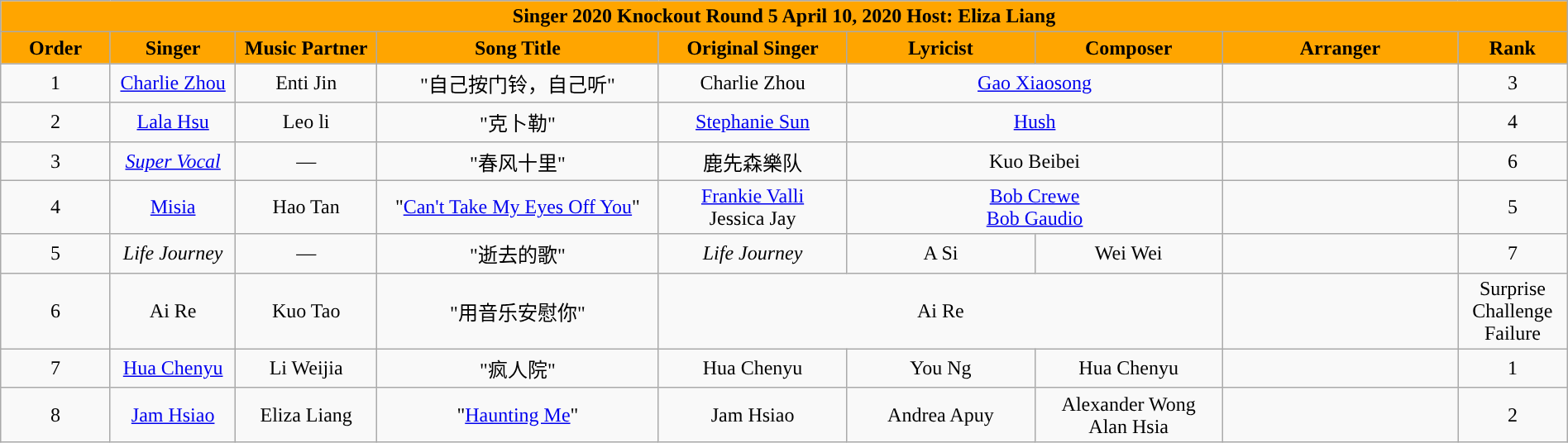<table class="wikitable sortable mw-collapsible" width="100%" style="text-align:center">
<tr align=center style="background:orange">
<td colspan="9"><div><strong>Singer 2020 Knockout Round 5 April 10, 2020 Host: Eliza Liang</strong></div></td>
</tr>
<tr style="background:orange">
<td style="width:7%"><strong>Order</strong></td>
<td style="width:8%"><strong>Singer</strong></td>
<td style="width:9%"><strong>Music Partner</strong></td>
<td style="width:18%"><strong>Song Title</strong></td>
<td style="width:12%"><strong>Original Singer</strong></td>
<td style="width:12% "><strong>Lyricist</strong></td>
<td style="width:12%"><strong>Composer</strong></td>
<td style="width:15%"><strong>Arranger</strong></td>
<td style="width:7%"><strong>Rank</strong></td>
</tr>
<tr>
<td>1</td>
<td><a href='#'>Charlie Zhou</a></td>
<td>Enti Jin</td>
<td>"自己按门铃，自己听"</td>
<td>Charlie Zhou</td>
<td colspan=2><a href='#'>Gao Xiaosong</a></td>
<td></td>
<td>3</td>
</tr>
<tr>
<td>2</td>
<td><a href='#'>Lala Hsu</a></td>
<td>Leo li</td>
<td>"克卜勒"</td>
<td><a href='#'>Stephanie Sun</a></td>
<td colspan=2><a href='#'>Hush</a></td>
<td></td>
<td>4</td>
</tr>
<tr>
<td>3</td>
<td><em><a href='#'>Super Vocal</a></em></td>
<td>—</td>
<td>"春风十里"</td>
<td>鹿先森樂队</td>
<td colspan=2>Kuo Beibei</td>
<td></td>
<td>6</td>
</tr>
<tr>
<td>4</td>
<td><a href='#'>Misia</a></td>
<td>Hao Tan</td>
<td>"<a href='#'>Can't Take My Eyes Off You</a>"</td>
<td><a href='#'>Frankie Valli</a><br>Jessica Jay<br></td>
<td colspan=2><a href='#'>Bob Crewe</a><br><a href='#'>Bob Gaudio</a></td>
<td></td>
<td>5</td>
</tr>
<tr>
<td>5</td>
<td><em>Life Journey</em></td>
<td>—</td>
<td>"逝去的歌"</td>
<td><em>Life Journey</em></td>
<td>A Si</td>
<td>Wei Wei</td>
<td></td>
<td>7</td>
</tr>
<tr>
<td>6</td>
<td>Ai Re</td>
<td>Kuo Tao</td>
<td>"用音乐安慰你"</td>
<td colspan=3>Ai Re</td>
<td></td>
<td>Surprise Challenge Failure</td>
</tr>
<tr>
<td>7</td>
<td><a href='#'>Hua Chenyu</a></td>
<td>Li Weijia</td>
<td>"疯人院"</td>
<td>Hua Chenyu</td>
<td>You Ng</td>
<td>Hua Chenyu</td>
<td></td>
<td>1</td>
</tr>
<tr>
<td>8</td>
<td><a href='#'>Jam Hsiao</a></td>
<td>Eliza Liang</td>
<td>"<a href='#'>Haunting Me</a>"</td>
<td>Jam Hsiao</td>
<td>Andrea Apuy</td>
<td>Alexander Wong<br>Alan Hsia</td>
<td></td>
<td>2</td>
</tr>
</table>
